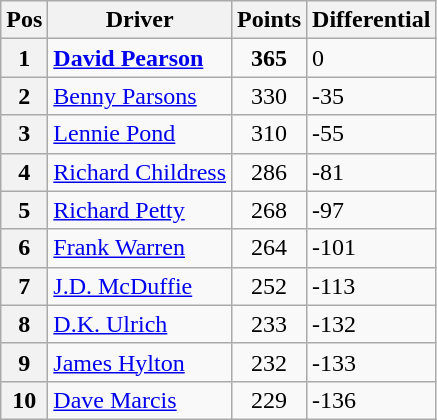<table class="wikitable">
<tr>
<th>Pos</th>
<th>Driver</th>
<th>Points</th>
<th>Differential</th>
</tr>
<tr>
<th>1</th>
<td><strong><a href='#'>David Pearson</a></strong></td>
<td style="text-align:center;"><strong>365</strong></td>
<td>0</td>
</tr>
<tr>
<th>2</th>
<td><a href='#'>Benny Parsons</a></td>
<td style="text-align:center;">330</td>
<td>-35</td>
</tr>
<tr>
<th>3</th>
<td><a href='#'>Lennie Pond</a></td>
<td style="text-align:center;">310</td>
<td>-55</td>
</tr>
<tr>
<th>4</th>
<td><a href='#'>Richard Childress</a></td>
<td style="text-align:center;">286</td>
<td>-81</td>
</tr>
<tr>
<th>5</th>
<td><a href='#'>Richard Petty</a></td>
<td style="text-align:center;">268</td>
<td>-97</td>
</tr>
<tr>
<th>6</th>
<td><a href='#'>Frank Warren</a></td>
<td style="text-align:center;">264</td>
<td>-101</td>
</tr>
<tr>
<th>7</th>
<td><a href='#'>J.D. McDuffie</a></td>
<td style="text-align:center;">252</td>
<td>-113</td>
</tr>
<tr>
<th>8</th>
<td><a href='#'>D.K. Ulrich</a></td>
<td style="text-align:center;">233</td>
<td>-132</td>
</tr>
<tr>
<th>9</th>
<td><a href='#'>James Hylton</a></td>
<td style="text-align:center;">232</td>
<td>-133</td>
</tr>
<tr>
<th>10</th>
<td><a href='#'>Dave Marcis</a></td>
<td style="text-align:center;">229</td>
<td>-136</td>
</tr>
</table>
